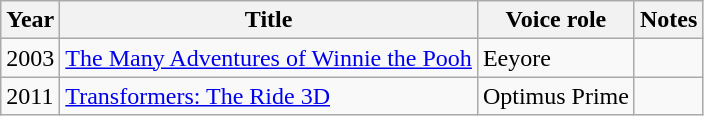<table class="wikitable sortable">
<tr>
<th>Year</th>
<th>Title</th>
<th>Voice role</th>
<th class="unsortable">Notes</th>
</tr>
<tr>
<td>2003</td>
<td data-sort-value="Many Adventures of Winnie the Pooh, The"><a href='#'>The Many Adventures of Winnie the Pooh</a></td>
<td>Eeyore</td>
<td></td>
</tr>
<tr>
<td>2011</td>
<td><a href='#'>Transformers: The Ride 3D</a></td>
<td>Optimus Prime</td>
<td></td>
</tr>
</table>
